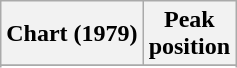<table class="wikitable sortable plainrowheaders">
<tr>
<th>Chart (1979)</th>
<th>Peak<br>position</th>
</tr>
<tr>
</tr>
<tr>
</tr>
</table>
